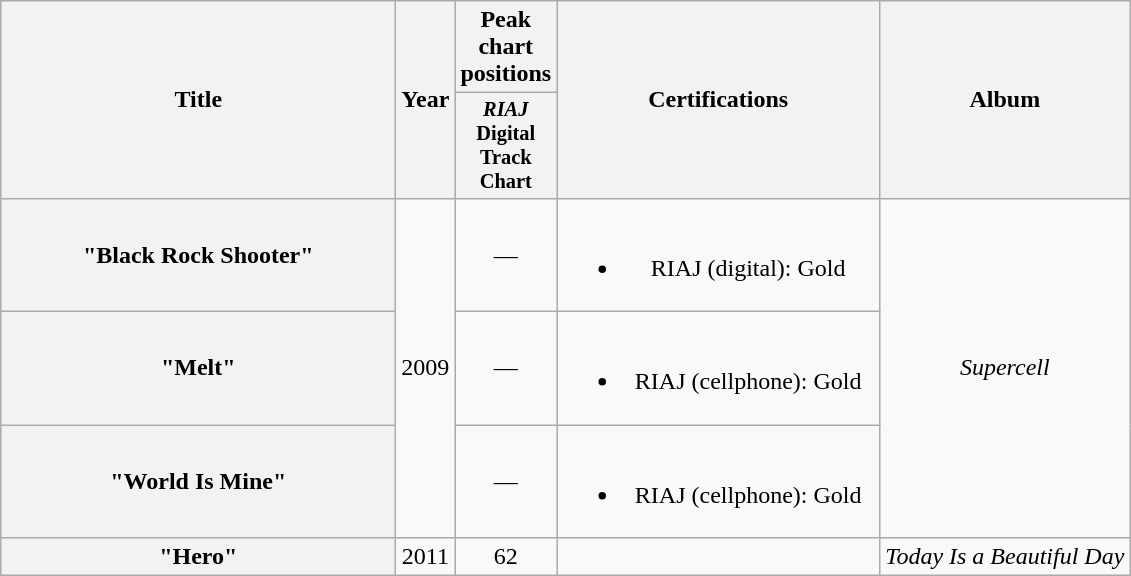<table class="wikitable plainrowheaders" style="text-align:center;">
<tr>
<th scope="col" rowspan="2" style="width:16em;">Title</th>
<th scope="col" rowspan="2">Year</th>
<th scope="col" colspan="1">Peak chart positions</th>
<th scope="col" rowspan="2" style="width:13em;">Certifications</th>
<th scope="col" rowspan="2">Album</th>
</tr>
<tr>
<th style="width:3em;font-size:85%"><em>RIAJ</em><br>Digital<br>Track<br>Chart<br></th>
</tr>
<tr>
<th scope="row">"Black Rock Shooter"</th>
<td rowspan="3">2009</td>
<td>—</td>
<td><br><ul><li>RIAJ <span>(digital)</span>: Gold</li></ul></td>
<td rowspan="3"><em>Supercell</em></td>
</tr>
<tr>
<th scope="row">"Melt"</th>
<td>—</td>
<td><br><ul><li>RIAJ <span>(cellphone)</span>: Gold</li></ul></td>
</tr>
<tr>
<th scope="row">"World Is Mine"</th>
<td>—</td>
<td><br><ul><li>RIAJ <span>(cellphone)</span>: Gold</li></ul></td>
</tr>
<tr>
<th scope="row">"Hero"</th>
<td rowspan="1">2011</td>
<td>62</td>
<td></td>
<td><em>Today Is a Beautiful Day</em></td>
</tr>
</table>
